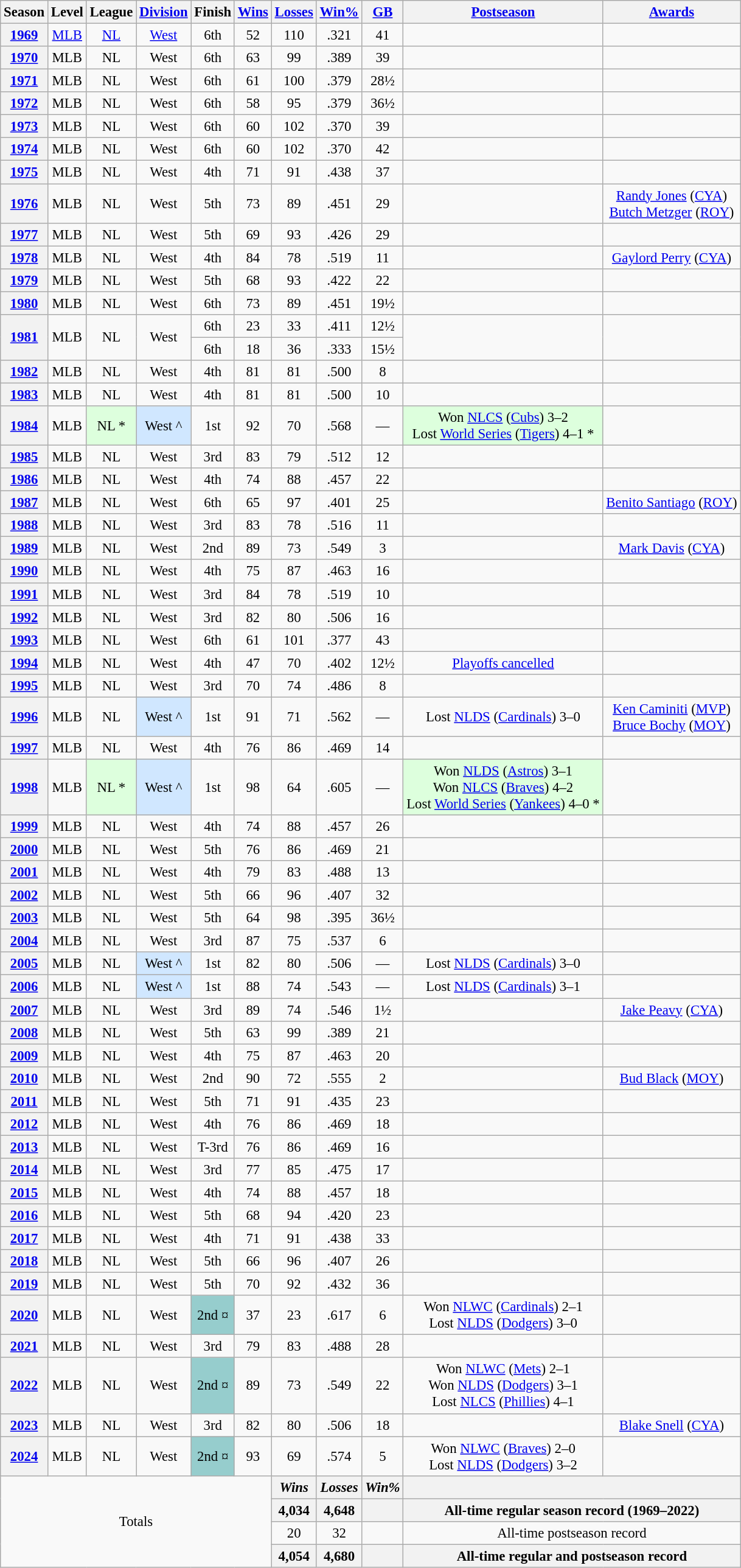<table class="wikitable plainrowheaders" style="text-align:center; font-size:95%">
<tr>
<th scope="col">Season</th>
<th scope="col">Level</th>
<th scope="col">League</th>
<th scope="col"><a href='#'>Division</a></th>
<th scope="col">Finish</th>
<th scope="col"><a href='#'>Wins</a></th>
<th scope="col"><a href='#'>Losses</a></th>
<th scope="col"><a href='#'>Win%</a></th>
<th scope="col"><a href='#'>GB</a></th>
<th scope="col"><a href='#'>Postseason</a></th>
<th scope="col"><a href='#'>Awards</a></th>
</tr>
<tr>
<th scope="row" style="text-align:center;"><a href='#'>1969</a></th>
<td><a href='#'>MLB</a></td>
<td><a href='#'>NL</a></td>
<td><a href='#'>West</a></td>
<td>6th</td>
<td>52</td>
<td>110</td>
<td>.321</td>
<td>41</td>
<td></td>
<td></td>
</tr>
<tr>
<th scope="row" style="text-align:center;"><a href='#'>1970</a></th>
<td>MLB</td>
<td>NL</td>
<td>West</td>
<td>6th</td>
<td>63</td>
<td>99</td>
<td>.389</td>
<td>39</td>
<td></td>
<td></td>
</tr>
<tr>
<th scope="row" style="text-align:center;"><a href='#'>1971</a></th>
<td>MLB</td>
<td>NL</td>
<td>West</td>
<td>6th</td>
<td>61</td>
<td>100</td>
<td>.379</td>
<td>28½</td>
<td></td>
<td></td>
</tr>
<tr>
<th scope="row" style="text-align:center;"><a href='#'>1972</a></th>
<td>MLB</td>
<td>NL</td>
<td>West</td>
<td>6th</td>
<td>58</td>
<td>95</td>
<td>.379</td>
<td>36½</td>
<td></td>
<td></td>
</tr>
<tr>
<th scope="row" style="text-align:center;"><a href='#'>1973</a></th>
<td>MLB</td>
<td>NL</td>
<td>West</td>
<td>6th</td>
<td>60</td>
<td>102</td>
<td>.370</td>
<td>39</td>
<td></td>
<td></td>
</tr>
<tr>
<th scope="row" style="text-align:center;"><a href='#'>1974</a></th>
<td>MLB</td>
<td>NL</td>
<td>West</td>
<td>6th</td>
<td>60</td>
<td>102</td>
<td>.370</td>
<td>42</td>
<td></td>
<td></td>
</tr>
<tr>
<th scope="row" style="text-align:center;"><a href='#'>1975</a></th>
<td>MLB</td>
<td>NL</td>
<td>West</td>
<td>4th</td>
<td>71</td>
<td>91</td>
<td>.438</td>
<td>37</td>
<td></td>
<td></td>
</tr>
<tr>
<th scope="row" style="text-align:center;"><a href='#'>1976</a></th>
<td>MLB</td>
<td>NL</td>
<td>West</td>
<td>5th</td>
<td>73</td>
<td>89</td>
<td>.451</td>
<td>29</td>
<td></td>
<td><a href='#'>Randy Jones</a> (<a href='#'>CYA</a>)<br><a href='#'>Butch Metzger</a> (<a href='#'>ROY</a>)</td>
</tr>
<tr>
<th scope="row" style="text-align:center;"><a href='#'>1977</a></th>
<td>MLB</td>
<td>NL</td>
<td>West</td>
<td>5th</td>
<td>69</td>
<td>93</td>
<td>.426</td>
<td>29</td>
<td></td>
<td></td>
</tr>
<tr>
<th scope="row" style="text-align:center;"><a href='#'>1978</a></th>
<td>MLB</td>
<td>NL</td>
<td>West</td>
<td>4th</td>
<td>84</td>
<td>78</td>
<td>.519</td>
<td>11</td>
<td></td>
<td><a href='#'>Gaylord Perry</a> (<a href='#'>CYA</a>)</td>
</tr>
<tr>
<th scope="row" style="text-align:center;"><a href='#'>1979</a></th>
<td>MLB</td>
<td>NL</td>
<td>West</td>
<td>5th</td>
<td>68</td>
<td>93</td>
<td>.422</td>
<td>22</td>
<td></td>
<td></td>
</tr>
<tr>
<th scope="row" style="text-align:center;"><a href='#'>1980</a></th>
<td>MLB</td>
<td>NL</td>
<td>West</td>
<td>6th</td>
<td>73</td>
<td>89</td>
<td>.451</td>
<td>19½</td>
<td></td>
<td></td>
</tr>
<tr>
<th rowspan="2" scope="row" style="text-align:center;"><a href='#'>1981</a></th>
<td rowspan="2">MLB</td>
<td rowspan="2">NL</td>
<td rowspan="2">West</td>
<td>6th</td>
<td>23</td>
<td>33</td>
<td>.411</td>
<td>12½</td>
<td rowspan="2"></td>
<td rowspan="2"></td>
</tr>
<tr>
<td>6th</td>
<td>18</td>
<td>36</td>
<td>.333</td>
<td>15½</td>
</tr>
<tr>
<th scope="row" style="text-align:center;"><a href='#'>1982</a></th>
<td>MLB</td>
<td>NL</td>
<td>West</td>
<td>4th</td>
<td>81</td>
<td>81</td>
<td>.500</td>
<td>8</td>
<td></td>
<td></td>
</tr>
<tr>
<th scope="row" style="text-align:center;"><a href='#'>1983</a></th>
<td>MLB</td>
<td>NL</td>
<td>West</td>
<td>4th</td>
<td>81</td>
<td>81</td>
<td>.500</td>
<td>10</td>
<td></td>
<td></td>
</tr>
<tr>
<th scope="row" style="text-align:center;"><a href='#'>1984</a></th>
<td>MLB</td>
<td bgcolor="#ddffdd">NL *</td>
<td bgcolor="#D0E7FF">West ^</td>
<td>1st</td>
<td>92</td>
<td>70</td>
<td>.568</td>
<td>—</td>
<td bgcolor="#ddffdd">Won <a href='#'>NLCS</a> (<a href='#'>Cubs</a>) 3–2<br>Lost <a href='#'>World Series</a> (<a href='#'>Tigers</a>) 4–1 *</td>
<td></td>
</tr>
<tr>
<th scope="row" style="text-align:center;"><a href='#'>1985</a></th>
<td>MLB</td>
<td>NL</td>
<td>West</td>
<td>3rd</td>
<td>83</td>
<td>79</td>
<td>.512</td>
<td>12</td>
<td></td>
<td></td>
</tr>
<tr>
<th scope="row" style="text-align:center;"><a href='#'>1986</a></th>
<td>MLB</td>
<td>NL</td>
<td>West</td>
<td>4th</td>
<td>74</td>
<td>88</td>
<td>.457</td>
<td>22</td>
<td></td>
<td></td>
</tr>
<tr>
<th scope="row" style="text-align:center;"><a href='#'>1987</a></th>
<td>MLB</td>
<td>NL</td>
<td>West</td>
<td>6th</td>
<td>65</td>
<td>97</td>
<td>.401</td>
<td>25</td>
<td></td>
<td><a href='#'>Benito Santiago</a> (<a href='#'>ROY</a>)</td>
</tr>
<tr>
<th scope="row" style="text-align:center;"><a href='#'>1988</a></th>
<td>MLB</td>
<td>NL</td>
<td>West</td>
<td>3rd</td>
<td>83</td>
<td>78</td>
<td>.516</td>
<td>11</td>
<td></td>
<td></td>
</tr>
<tr>
<th scope="row" style="text-align:center;"><a href='#'>1989</a></th>
<td>MLB</td>
<td>NL</td>
<td>West</td>
<td>2nd</td>
<td>89</td>
<td>73</td>
<td>.549</td>
<td>3</td>
<td></td>
<td><a href='#'>Mark Davis</a> (<a href='#'>CYA</a>)</td>
</tr>
<tr>
<th scope="row" style="text-align:center;"><a href='#'>1990</a></th>
<td>MLB</td>
<td>NL</td>
<td>West</td>
<td>4th</td>
<td>75</td>
<td>87</td>
<td>.463</td>
<td>16</td>
<td></td>
<td></td>
</tr>
<tr>
<th scope="row" style="text-align:center;"><a href='#'>1991</a></th>
<td>MLB</td>
<td>NL</td>
<td>West</td>
<td>3rd</td>
<td>84</td>
<td>78</td>
<td>.519</td>
<td>10</td>
<td></td>
<td></td>
</tr>
<tr>
<th scope="row" style="text-align:center;"><a href='#'>1992</a></th>
<td>MLB</td>
<td>NL</td>
<td>West</td>
<td>3rd</td>
<td>82</td>
<td>80</td>
<td>.506</td>
<td>16</td>
<td></td>
<td></td>
</tr>
<tr>
<th scope="row" style="text-align:center;"><a href='#'>1993</a></th>
<td>MLB</td>
<td>NL</td>
<td>West</td>
<td>6th</td>
<td>61</td>
<td>101</td>
<td>.377</td>
<td>43</td>
<td></td>
<td></td>
</tr>
<tr>
<th scope="row" style="text-align:center;"><a href='#'>1994</a></th>
<td>MLB</td>
<td>NL</td>
<td>West</td>
<td>4th</td>
<td>47</td>
<td>70</td>
<td>.402</td>
<td>12½</td>
<td><a href='#'>Playoffs cancelled</a></td>
<td></td>
</tr>
<tr>
<th scope="row" style="text-align:center;"><a href='#'>1995</a></th>
<td>MLB</td>
<td>NL</td>
<td>West</td>
<td>3rd</td>
<td>70</td>
<td>74</td>
<td>.486</td>
<td>8</td>
<td></td>
<td></td>
</tr>
<tr>
<th scope="row" style="text-align:center;"><a href='#'>1996</a></th>
<td>MLB</td>
<td>NL</td>
<td bgcolor="#D0E7FF">West ^</td>
<td>1st</td>
<td>91</td>
<td>71</td>
<td>.562</td>
<td>—</td>
<td>Lost <a href='#'>NLDS</a> (<a href='#'>Cardinals</a>) 3–0</td>
<td><a href='#'>Ken Caminiti</a> (<a href='#'>MVP</a>)<br><a href='#'>Bruce Bochy</a> (<a href='#'>MOY</a>)</td>
</tr>
<tr>
<th scope="row" style="text-align:center;"><a href='#'>1997</a></th>
<td>MLB</td>
<td>NL</td>
<td>West</td>
<td>4th</td>
<td>76</td>
<td>86</td>
<td>.469</td>
<td>14</td>
<td></td>
<td></td>
</tr>
<tr>
<th scope="row" style="text-align:center;"><a href='#'>1998</a></th>
<td>MLB</td>
<td bgcolor="#ddffdd">NL *</td>
<td bgcolor="#D0E7FF">West ^</td>
<td>1st</td>
<td>98</td>
<td>64</td>
<td>.605</td>
<td>—</td>
<td bgcolor="#ddffdd">Won <a href='#'>NLDS</a> (<a href='#'>Astros</a>) 3–1<br>Won <a href='#'>NLCS</a> (<a href='#'>Braves</a>) 4–2<br>Lost <a href='#'>World Series</a> (<a href='#'>Yankees</a>) 4–0 *</td>
<td></td>
</tr>
<tr>
<th scope="row" style="text-align:center;"><a href='#'>1999</a></th>
<td>MLB</td>
<td>NL</td>
<td>West</td>
<td>4th</td>
<td>74</td>
<td>88</td>
<td>.457</td>
<td>26</td>
<td></td>
<td></td>
</tr>
<tr>
<th scope="row" style="text-align:center;"><a href='#'>2000</a></th>
<td>MLB</td>
<td>NL</td>
<td>West</td>
<td>5th</td>
<td>76</td>
<td>86</td>
<td>.469</td>
<td>21</td>
<td></td>
<td></td>
</tr>
<tr>
<th scope="row" style="text-align:center;"><a href='#'>2001</a></th>
<td>MLB</td>
<td>NL</td>
<td>West</td>
<td>4th</td>
<td>79</td>
<td>83</td>
<td>.488</td>
<td>13</td>
<td></td>
<td></td>
</tr>
<tr>
<th scope="row" style="text-align:center;"><a href='#'>2002</a></th>
<td>MLB</td>
<td>NL</td>
<td>West</td>
<td>5th</td>
<td>66</td>
<td>96</td>
<td>.407</td>
<td>32</td>
<td></td>
<td></td>
</tr>
<tr>
<th scope="row" style="text-align:center;"><a href='#'>2003</a></th>
<td>MLB</td>
<td>NL</td>
<td>West</td>
<td>5th</td>
<td>64</td>
<td>98</td>
<td>.395</td>
<td>36½</td>
<td></td>
<td></td>
</tr>
<tr>
<th scope="row" style="text-align:center;"><a href='#'>2004</a></th>
<td>MLB</td>
<td>NL</td>
<td>West</td>
<td>3rd</td>
<td>87</td>
<td>75</td>
<td>.537</td>
<td>6</td>
<td></td>
<td></td>
</tr>
<tr>
<th scope="row" style="text-align:center;"><a href='#'>2005</a></th>
<td>MLB</td>
<td>NL</td>
<td bgcolor="#D0E7FF">West ^</td>
<td>1st</td>
<td>82</td>
<td>80</td>
<td>.506</td>
<td>—</td>
<td>Lost <a href='#'>NLDS</a> (<a href='#'>Cardinals</a>) 3–0</td>
<td></td>
</tr>
<tr>
<th scope="row" style="text-align:center;"><a href='#'>2006</a></th>
<td>MLB</td>
<td>NL</td>
<td bgcolor="#D0E7FF">West ^</td>
<td>1st</td>
<td>88</td>
<td>74</td>
<td>.543</td>
<td>—</td>
<td>Lost <a href='#'>NLDS</a> (<a href='#'>Cardinals</a>) 3–1</td>
<td></td>
</tr>
<tr>
<th scope="row" style="text-align:center;"><a href='#'>2007</a></th>
<td>MLB</td>
<td>NL</td>
<td>West</td>
<td>3rd </td>
<td>89</td>
<td>74</td>
<td>.546</td>
<td>1½</td>
<td></td>
<td><a href='#'>Jake Peavy</a> (<a href='#'>CYA</a>)</td>
</tr>
<tr>
<th scope="row" style="text-align:center;"><a href='#'>2008</a></th>
<td>MLB</td>
<td>NL</td>
<td>West</td>
<td>5th</td>
<td>63</td>
<td>99</td>
<td>.389</td>
<td>21</td>
<td></td>
<td></td>
</tr>
<tr>
<th scope="row" style="text-align:center;"><a href='#'>2009</a></th>
<td>MLB</td>
<td>NL</td>
<td>West</td>
<td>4th</td>
<td>75</td>
<td>87</td>
<td>.463</td>
<td>20</td>
<td></td>
<td></td>
</tr>
<tr>
<th scope="row" style="text-align:center;"><a href='#'>2010</a></th>
<td>MLB</td>
<td>NL</td>
<td>West</td>
<td>2nd</td>
<td>90</td>
<td>72</td>
<td>.555</td>
<td>2</td>
<td></td>
<td><a href='#'>Bud Black</a> (<a href='#'>MOY</a>)</td>
</tr>
<tr>
<th scope="row" style="text-align:center;"><a href='#'>2011</a></th>
<td>MLB</td>
<td>NL</td>
<td>West</td>
<td>5th</td>
<td>71</td>
<td>91</td>
<td>.435</td>
<td>23</td>
<td></td>
<td></td>
</tr>
<tr>
<th scope="row" style="text-align:center;"><a href='#'>2012</a></th>
<td>MLB</td>
<td>NL</td>
<td>West</td>
<td>4th</td>
<td>76</td>
<td>86</td>
<td>.469</td>
<td>18</td>
<td></td>
<td></td>
</tr>
<tr>
<th scope="row" style="text-align:center;"><a href='#'>2013</a></th>
<td>MLB</td>
<td>NL</td>
<td>West</td>
<td>T-3rd</td>
<td>76</td>
<td>86</td>
<td>.469</td>
<td>16</td>
<td></td>
<td></td>
</tr>
<tr>
<th scope="row" style="text-align:center;"><a href='#'>2014</a></th>
<td>MLB</td>
<td>NL</td>
<td>West</td>
<td>3rd</td>
<td>77</td>
<td>85</td>
<td>.475</td>
<td>17</td>
<td></td>
<td></td>
</tr>
<tr>
<th scope="row" style="text-align:center;"><a href='#'>2015</a></th>
<td>MLB</td>
<td>NL</td>
<td>West</td>
<td>4th</td>
<td>74</td>
<td>88</td>
<td>.457</td>
<td>18</td>
<td></td>
<td></td>
</tr>
<tr>
<th scope="row" style="text-align:center;"><a href='#'>2016</a></th>
<td>MLB</td>
<td>NL</td>
<td>West</td>
<td>5th</td>
<td>68</td>
<td>94</td>
<td>.420</td>
<td>23</td>
<td></td>
<td></td>
</tr>
<tr>
<th scope="row" style="text-align:center;"><a href='#'>2017</a></th>
<td>MLB</td>
<td>NL</td>
<td>West</td>
<td>4th</td>
<td>71</td>
<td>91</td>
<td>.438</td>
<td>33</td>
<td></td>
<td></td>
</tr>
<tr>
<th scope="row" style="text-align:center;"><a href='#'>2018</a></th>
<td>MLB</td>
<td>NL</td>
<td>West</td>
<td>5th</td>
<td>66</td>
<td>96</td>
<td>.407</td>
<td>26</td>
<td></td>
<td></td>
</tr>
<tr>
<th scope="row" style="text-align:center;"><a href='#'>2019</a></th>
<td>MLB</td>
<td>NL</td>
<td>West</td>
<td>5th</td>
<td>70</td>
<td>92</td>
<td>.432</td>
<td>36</td>
<td></td>
<td></td>
</tr>
<tr>
<th scope="row" style="text-align:center;"><a href='#'>2020</a></th>
<td>MLB</td>
<td>NL</td>
<td>West</td>
<td bgcolor="#96CDCD">2nd ¤</td>
<td>37</td>
<td>23</td>
<td>.617</td>
<td>6</td>
<td>Won <a href='#'>NLWC</a> (<a href='#'>Cardinals</a>) 2–1<br> Lost <a href='#'>NLDS</a> (<a href='#'>Dodgers</a>) 3–0<br></td>
<td></td>
</tr>
<tr>
<th scope="row" style="text-align:center;"><a href='#'>2021</a></th>
<td>MLB</td>
<td>NL</td>
<td>West</td>
<td>3rd</td>
<td>79</td>
<td>83</td>
<td>.488</td>
<td>28</td>
<td></td>
<td></td>
</tr>
<tr>
<th scope="row" style="text-align:center;"><a href='#'>2022</a></th>
<td>MLB</td>
<td>NL</td>
<td>West</td>
<td bgcolor="#96CDCD">2nd ¤</td>
<td>89</td>
<td>73</td>
<td>.549</td>
<td>22</td>
<td>Won <a href='#'>NLWC</a> (<a href='#'>Mets</a>) 2–1<br> Won <a href='#'>NLDS</a> (<a href='#'>Dodgers</a>) 3–1<br> Lost <a href='#'>NLCS</a> (<a href='#'>Phillies</a>) 4–1</td>
<td></td>
</tr>
<tr>
<th scope="row" style="text-align:center;"><a href='#'>2023</a></th>
<td>MLB</td>
<td>NL</td>
<td>West</td>
<td>3rd</td>
<td>82</td>
<td>80</td>
<td>.506</td>
<td>18</td>
<td></td>
<td><a href='#'>Blake Snell</a> (<a href='#'>CYA</a>)</td>
</tr>
<tr>
<th scope="row" style="text-align:center;"><a href='#'>2024</a></th>
<td>MLB</td>
<td>NL</td>
<td>West</td>
<td bgcolor="#96CDCD">2nd ¤</td>
<td>93</td>
<td>69</td>
<td>.574</td>
<td>5</td>
<td>Won <a href='#'>NLWC</a> (<a href='#'>Braves</a>) 2–0<br> Lost <a href='#'>NLDS</a> (<a href='#'>Dodgers</a>) 3–2</td>
<td></td>
</tr>
<tr>
<td colspan="6" rowspan="4">Totals</td>
<th><em>Wins</em></th>
<th><em>Losses</em></th>
<th><em>Win%</em></th>
<th colspan="3"></th>
</tr>
<tr>
<th>4,034</th>
<th>4,648</th>
<th></th>
<th colspan="3">All-time regular season record (1969–2022)</th>
</tr>
<tr>
<td>20</td>
<td>32</td>
<td></td>
<td colspan="3">All-time postseason record</td>
</tr>
<tr>
<th>4,054</th>
<th>4,680</th>
<th></th>
<th colspan="3">All-time regular and postseason record</th>
</tr>
</table>
